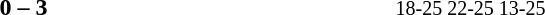<table>
<tr>
<th width=200></th>
<th width=80></th>
<th width=200></th>
<th width=220></th>
</tr>
<tr>
<td align=right></td>
<td align=center><strong>0 – 3</strong></td>
<td><strong></strong></td>
<td><small>18-25 22-25 13-25</small></td>
</tr>
</table>
